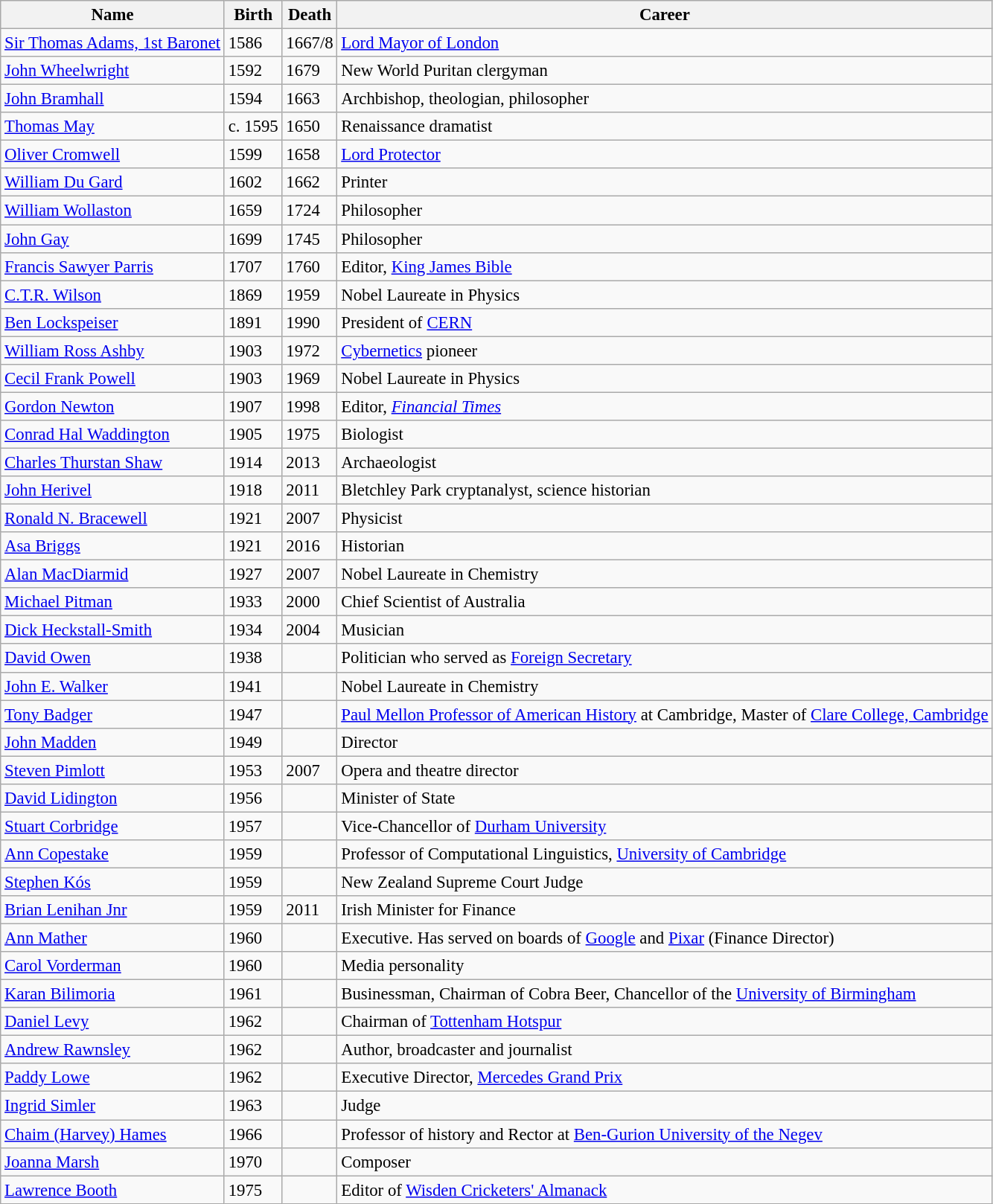<table class="wikitable sortable" style="font-size:95%">
<tr>
<th>Name</th>
<th>Birth</th>
<th>Death</th>
<th class="unsortable">Career</th>
</tr>
<tr>
<td><a href='#'>Sir Thomas Adams, 1st Baronet</a></td>
<td>1586</td>
<td>1667/8</td>
<td><a href='#'>Lord Mayor of London</a></td>
</tr>
<tr>
<td><a href='#'>John Wheelwright</a></td>
<td>1592</td>
<td>1679</td>
<td>New World Puritan clergyman</td>
</tr>
<tr>
<td><a href='#'>John Bramhall</a></td>
<td>1594</td>
<td>1663</td>
<td>Archbishop, theologian, philosopher</td>
</tr>
<tr>
<td><a href='#'>Thomas May</a></td>
<td>c. 1595</td>
<td>1650</td>
<td>Renaissance dramatist</td>
</tr>
<tr>
<td><a href='#'>Oliver Cromwell</a></td>
<td>1599</td>
<td>1658</td>
<td><a href='#'>Lord Protector</a></td>
</tr>
<tr>
<td><a href='#'>William Du Gard</a></td>
<td>1602</td>
<td>1662</td>
<td>Printer</td>
</tr>
<tr>
<td><a href='#'>William Wollaston</a></td>
<td>1659</td>
<td>1724</td>
<td>Philosopher</td>
</tr>
<tr>
<td><a href='#'>John Gay</a></td>
<td>1699</td>
<td>1745</td>
<td>Philosopher</td>
</tr>
<tr>
<td><a href='#'>Francis Sawyer Parris</a></td>
<td>1707</td>
<td>1760</td>
<td>Editor, <a href='#'>King James Bible</a></td>
</tr>
<tr>
<td><a href='#'>C.T.R. Wilson</a></td>
<td>1869</td>
<td>1959</td>
<td>Nobel Laureate in Physics</td>
</tr>
<tr>
<td><a href='#'>Ben Lockspeiser</a></td>
<td>1891</td>
<td>1990</td>
<td>President of <a href='#'>CERN</a></td>
</tr>
<tr>
<td><a href='#'>William Ross Ashby</a></td>
<td>1903</td>
<td>1972</td>
<td><a href='#'>Cybernetics</a> pioneer</td>
</tr>
<tr>
<td><a href='#'>Cecil Frank Powell</a></td>
<td>1903</td>
<td>1969</td>
<td>Nobel Laureate in Physics</td>
</tr>
<tr>
<td><a href='#'>Gordon Newton</a></td>
<td>1907</td>
<td>1998</td>
<td>Editor, <em><a href='#'>Financial Times</a></em></td>
</tr>
<tr>
<td><a href='#'>Conrad Hal Waddington</a></td>
<td>1905</td>
<td>1975</td>
<td>Biologist</td>
</tr>
<tr>
<td><a href='#'>Charles Thurstan Shaw</a></td>
<td>1914</td>
<td>2013</td>
<td>Archaeologist</td>
</tr>
<tr>
<td><a href='#'>John Herivel</a></td>
<td>1918</td>
<td>2011</td>
<td>Bletchley Park cryptanalyst, science historian</td>
</tr>
<tr>
<td><a href='#'>Ronald N. Bracewell</a></td>
<td>1921</td>
<td>2007</td>
<td>Physicist</td>
</tr>
<tr>
<td><a href='#'>Asa Briggs</a></td>
<td>1921</td>
<td>2016</td>
<td>Historian</td>
</tr>
<tr>
<td><a href='#'>Alan MacDiarmid</a></td>
<td>1927</td>
<td>2007</td>
<td>Nobel Laureate in Chemistry</td>
</tr>
<tr>
<td><a href='#'>Michael Pitman</a></td>
<td>1933</td>
<td>2000</td>
<td>Chief Scientist of Australia</td>
</tr>
<tr>
<td><a href='#'>Dick Heckstall-Smith</a></td>
<td>1934</td>
<td>2004</td>
<td>Musician</td>
</tr>
<tr>
<td><a href='#'>David Owen</a></td>
<td>1938</td>
<td></td>
<td>Politician who served as <a href='#'>Foreign Secretary</a></td>
</tr>
<tr>
<td><a href='#'>John E. Walker</a></td>
<td>1941</td>
<td></td>
<td>Nobel Laureate in Chemistry</td>
</tr>
<tr>
<td><a href='#'>Tony Badger</a></td>
<td>1947</td>
<td></td>
<td><a href='#'>Paul Mellon Professor of American History</a> at Cambridge, Master of <a href='#'>Clare College, Cambridge</a></td>
</tr>
<tr>
<td><a href='#'>John Madden</a></td>
<td>1949</td>
<td></td>
<td>Director</td>
</tr>
<tr>
<td><a href='#'>Steven Pimlott</a></td>
<td>1953</td>
<td>2007</td>
<td>Opera and theatre director</td>
</tr>
<tr>
<td><a href='#'>David Lidington</a></td>
<td>1956</td>
<td></td>
<td>Minister of State</td>
</tr>
<tr>
<td><a href='#'>Stuart Corbridge</a></td>
<td>1957</td>
<td></td>
<td>Vice-Chancellor of <a href='#'>Durham University</a></td>
</tr>
<tr>
<td><a href='#'>Ann Copestake</a></td>
<td>1959</td>
<td></td>
<td>Professor of Computational Linguistics, <a href='#'>University of Cambridge</a></td>
</tr>
<tr>
<td><a href='#'>Stephen Kós</a></td>
<td>1959</td>
<td></td>
<td>New Zealand Supreme Court Judge</td>
</tr>
<tr>
<td><a href='#'>Brian Lenihan Jnr</a></td>
<td>1959</td>
<td>2011</td>
<td>Irish Minister for Finance</td>
</tr>
<tr>
<td><a href='#'>Ann Mather</a></td>
<td>1960</td>
<td></td>
<td>Executive. Has served on boards of <a href='#'>Google</a> and <a href='#'>Pixar</a> (Finance Director)</td>
</tr>
<tr>
<td><a href='#'>Carol Vorderman</a></td>
<td>1960</td>
<td></td>
<td>Media personality</td>
</tr>
<tr>
<td><a href='#'>Karan Bilimoria</a></td>
<td>1961</td>
<td></td>
<td>Businessman, Chairman of Cobra Beer, Chancellor of the <a href='#'>University of Birmingham</a></td>
</tr>
<tr>
<td><a href='#'>Daniel Levy</a></td>
<td>1962</td>
<td></td>
<td>Chairman of <a href='#'>Tottenham Hotspur</a></td>
</tr>
<tr>
<td><a href='#'>Andrew Rawnsley</a></td>
<td>1962</td>
<td></td>
<td>Author, broadcaster and journalist</td>
</tr>
<tr>
<td><a href='#'>Paddy Lowe</a></td>
<td>1962</td>
<td></td>
<td>Executive Director, <a href='#'>Mercedes Grand Prix</a></td>
</tr>
<tr>
<td><a href='#'>Ingrid Simler</a></td>
<td>1963</td>
<td></td>
<td>Judge</td>
</tr>
<tr>
<td><a href='#'>Chaim (Harvey) Hames</a></td>
<td>1966</td>
<td></td>
<td>Professor of history and Rector at <a href='#'>Ben-Gurion University of the Negev</a></td>
</tr>
<tr>
<td><a href='#'>Joanna Marsh</a></td>
<td>1970</td>
<td></td>
<td>Composer</td>
</tr>
<tr>
<td><a href='#'>Lawrence Booth</a></td>
<td>1975</td>
<td></td>
<td>Editor of <a href='#'>Wisden Cricketers' Almanack</a></td>
</tr>
</table>
